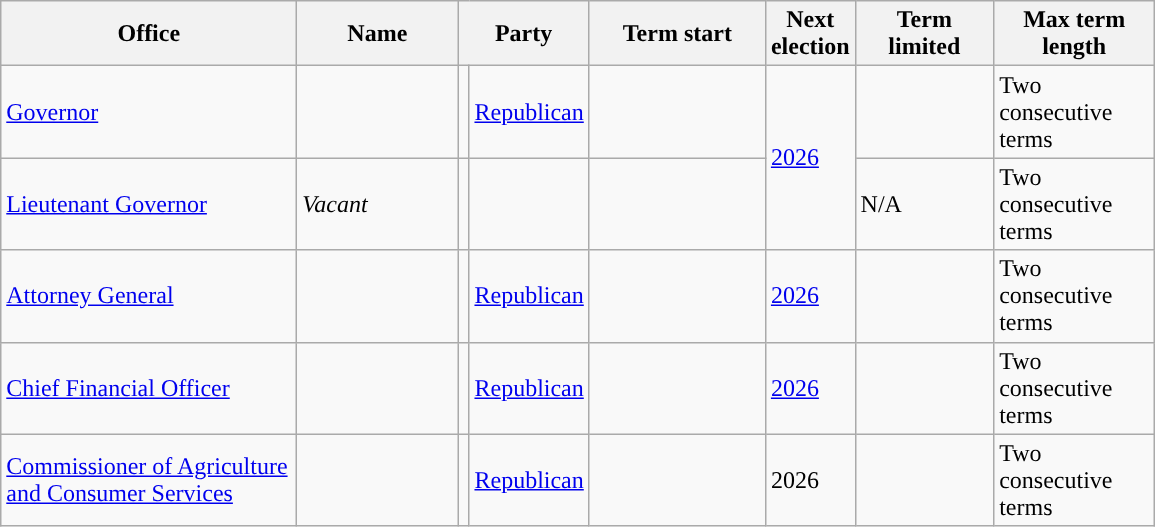<table class="sortable wikitable">
<tr>
<th scope="col" width=190>Office</th>
<th scope="col" width=100>Name</th>
<th scope="col" width=75 colspan=2>Party</th>
<th scope="col" width=110>Term start</th>
<th scope="col" width=50>Next election</th>
<th scope="col" width=85>Term limited</th>
<th scope="col" width=100>Max term length</th>
</tr>
<tr>
<td><a href='#'>Governor</a></td>
<td></td>
<td style="background-color:"></td>
<td><a href='#'>Republican</a></td>
<td></td>
<td rowspan=2><a href='#'>2026</a></td>
<td></td>
<td>Two consecutive terms</td>
</tr>
<tr>
<td><a href='#'>Lieutenant Governor</a></td>
<td><em>Vacant</em></td>
<td></td>
<td></td>
<td></td>
<td>N/A</td>
<td>Two consecutive terms</td>
</tr>
<tr>
<td><a href='#'>Attorney General</a></td>
<td></td>
<td style="background-color:"></td>
<td><a href='#'>Republican</a></td>
<td></td>
<td><a href='#'>2026</a></td>
<td></td>
<td>Two consecutive terms</td>
</tr>
<tr>
<td><a href='#'>Chief Financial Officer</a></td>
<td><br></td>
<td style="background-color:"></td>
<td><a href='#'>Republican</a></td>
<td></td>
<td><a href='#'>2026</a></td>
<td></td>
<td>Two consecutive terms</td>
</tr>
<tr>
<td><a href='#'>Commissioner of Agriculture and Consumer Services</a></td>
<td></td>
<td style="background-color:"></td>
<td><a href='#'>Republican</a></td>
<td></td>
<td>2026</td>
<td></td>
<td>Two consecutive terms</td>
</tr>
</table>
